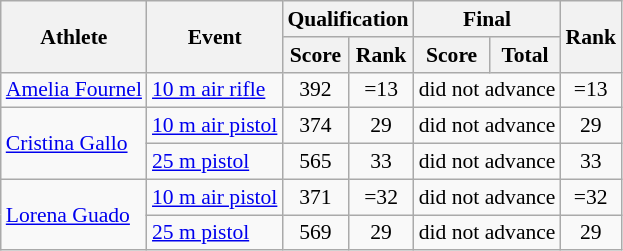<table class="wikitable" style="font-size:90%">
<tr>
<th rowspan="2">Athlete</th>
<th rowspan="2">Event</th>
<th colspan="2">Qualification</th>
<th colspan="2">Final</th>
<th rowspan="2">Rank</th>
</tr>
<tr>
<th>Score</th>
<th>Rank</th>
<th>Score</th>
<th>Total</th>
</tr>
<tr>
<td><a href='#'>Amelia Fournel</a></td>
<td><a href='#'>10 m air rifle</a></td>
<td align=center>392</td>
<td align=center>=13</td>
<td align=center colspan="2">did not advance</td>
<td align=center>=13</td>
</tr>
<tr>
<td rowspan=2><a href='#'>Cristina Gallo</a></td>
<td><a href='#'>10 m air pistol</a></td>
<td align=center>374</td>
<td align=center>29</td>
<td align=center colspan="2">did not advance</td>
<td align=center>29</td>
</tr>
<tr>
<td><a href='#'>25 m pistol</a></td>
<td align=center>565</td>
<td align=center>33</td>
<td align=center colspan="2">did not advance</td>
<td align=center>33</td>
</tr>
<tr>
<td rowspan=2><a href='#'>Lorena Guado</a></td>
<td><a href='#'>10 m air pistol</a></td>
<td align=center>371</td>
<td align=center>=32</td>
<td align=center colspan="2">did not advance</td>
<td align=center>=32</td>
</tr>
<tr>
<td><a href='#'>25 m pistol</a></td>
<td align=center>569</td>
<td align=center>29</td>
<td align=center colspan="2">did not advance</td>
<td align=center>29</td>
</tr>
</table>
